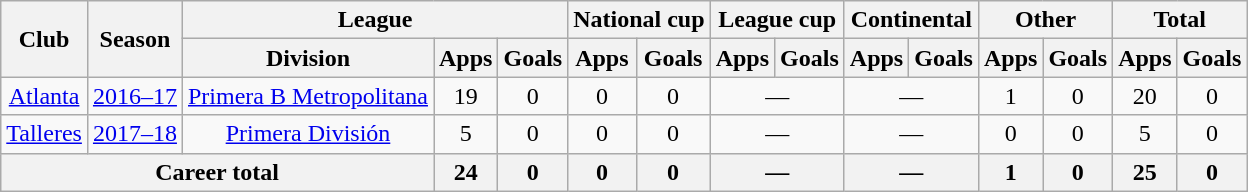<table class="wikitable" style="text-align:center">
<tr>
<th rowspan="2">Club</th>
<th rowspan="2">Season</th>
<th colspan="3">League</th>
<th colspan="2">National cup</th>
<th colspan="2">League cup</th>
<th colspan="2">Continental</th>
<th colspan="2">Other</th>
<th colspan="2">Total</th>
</tr>
<tr>
<th>Division</th>
<th>Apps</th>
<th>Goals</th>
<th>Apps</th>
<th>Goals</th>
<th>Apps</th>
<th>Goals</th>
<th>Apps</th>
<th>Goals</th>
<th>Apps</th>
<th>Goals</th>
<th>Apps</th>
<th>Goals</th>
</tr>
<tr>
<td><a href='#'>Atlanta</a></td>
<td><a href='#'>2016–17</a></td>
<td><a href='#'>Primera B Metropolitana</a></td>
<td>19</td>
<td>0</td>
<td>0</td>
<td>0</td>
<td colspan="2">—</td>
<td colspan="2">—</td>
<td>1</td>
<td>0</td>
<td>20</td>
<td>0</td>
</tr>
<tr>
<td><a href='#'>Talleres</a></td>
<td><a href='#'>2017–18</a></td>
<td><a href='#'>Primera División</a></td>
<td>5</td>
<td>0</td>
<td>0</td>
<td>0</td>
<td colspan="2">—</td>
<td colspan="2">—</td>
<td>0</td>
<td>0</td>
<td>5</td>
<td>0</td>
</tr>
<tr>
<th colspan="3">Career total</th>
<th>24</th>
<th>0</th>
<th>0</th>
<th>0</th>
<th colspan="2">—</th>
<th colspan="2">—</th>
<th>1</th>
<th>0</th>
<th>25</th>
<th>0</th>
</tr>
</table>
